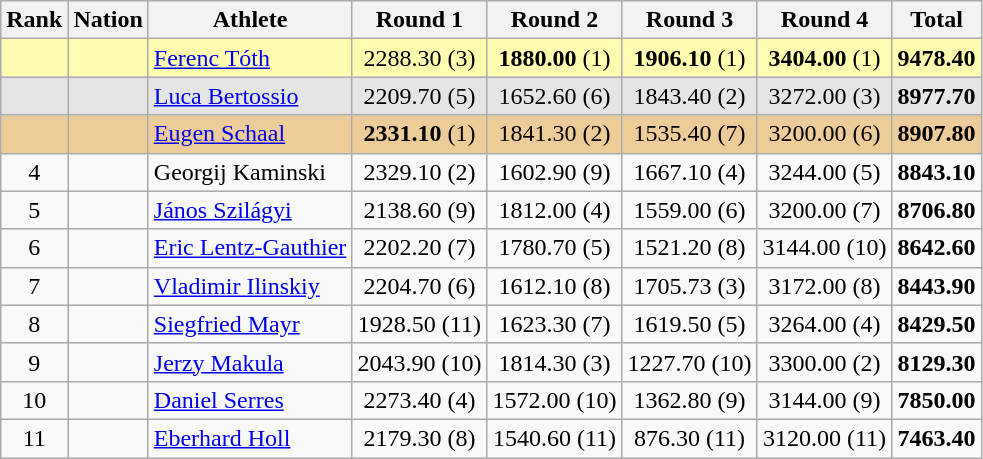<table class="wikitable sortable" border="1" style="text-align:center">
<tr>
<th>Rank</th>
<th>Nation</th>
<th>Athlete</th>
<th>Round 1</th>
<th>Round 2</th>
<th>Round 3</th>
<th>Round 4</th>
<th>Total</th>
</tr>
<tr style="background:#fffcaf;">
<td></td>
<td align=left></td>
<td align=left><a href='#'>Ferenc Tóth</a></td>
<td>2288.30 (3)</td>
<td><strong>1880.00</strong> (1)</td>
<td><strong>1906.10</strong> (1)</td>
<td><strong>3404.00</strong> (1)</td>
<td><strong>9478.40</strong></td>
</tr>
<tr style="background:#e5e5e5;">
<td></td>
<td align=left></td>
<td align=left><a href='#'>Luca Bertossio</a></td>
<td>2209.70 (5)</td>
<td>1652.60 (6)</td>
<td>1843.40 (2)</td>
<td>3272.00 (3)</td>
<td><strong>8977.70</strong></td>
</tr>
<tr style="background:#ec9;">
<td></td>
<td align=left></td>
<td align=left><a href='#'>Eugen Schaal</a></td>
<td><strong>2331.10</strong> (1)</td>
<td>1841.30 (2)</td>
<td>1535.40 (7)</td>
<td>3200.00 (6)</td>
<td><strong>8907.80</strong></td>
</tr>
<tr>
<td>4</td>
<td align=left></td>
<td align=left>Georgij Kaminski</td>
<td>2329.10 (2)</td>
<td>1602.90 (9)</td>
<td>1667.10 (4)</td>
<td>3244.00 (5)</td>
<td><strong>8843.10</strong></td>
</tr>
<tr>
<td>5</td>
<td align=left></td>
<td align=left><a href='#'>János Szilágyi</a></td>
<td>2138.60 (9)</td>
<td>1812.00 (4)</td>
<td>1559.00 (6)</td>
<td>3200.00 (7)</td>
<td><strong>8706.80</strong></td>
</tr>
<tr>
<td>6</td>
<td align=left></td>
<td align=left><a href='#'>Eric Lentz-Gauthier</a></td>
<td>2202.20 (7)</td>
<td>1780.70 (5)</td>
<td>1521.20 (8)</td>
<td>3144.00 (10)</td>
<td><strong>8642.60</strong></td>
</tr>
<tr>
<td>7</td>
<td align=left></td>
<td align=left><a href='#'>Vladimir Ilinskiy</a></td>
<td>2204.70 (6)</td>
<td>1612.10 (8)</td>
<td>1705.73 (3)</td>
<td>3172.00 (8)</td>
<td><strong>8443.90</strong></td>
</tr>
<tr>
<td>8</td>
<td align=left></td>
<td align=left><a href='#'>Siegfried Mayr</a></td>
<td>1928.50 (11)</td>
<td>1623.30 (7)</td>
<td>1619.50 (5)</td>
<td>3264.00 (4)</td>
<td><strong>8429.50</strong></td>
</tr>
<tr>
<td>9</td>
<td align=left></td>
<td align=left><a href='#'>Jerzy Makula</a></td>
<td>2043.90 (10)</td>
<td>1814.30 (3)</td>
<td>1227.70 (10)</td>
<td>3300.00 (2)</td>
<td><strong>8129.30</strong></td>
</tr>
<tr>
<td>10</td>
<td align=left></td>
<td align=left><a href='#'>Daniel Serres</a></td>
<td>2273.40 (4)</td>
<td>1572.00 (10)</td>
<td>1362.80 (9)</td>
<td>3144.00 (9)</td>
<td><strong>7850.00</strong></td>
</tr>
<tr>
<td>11</td>
<td align=left></td>
<td align=left><a href='#'>Eberhard Holl</a></td>
<td>2179.30 (8)</td>
<td>1540.60 (11)</td>
<td>876.30 (11)</td>
<td>3120.00 (11)</td>
<td><strong>7463.40</strong></td>
</tr>
</table>
